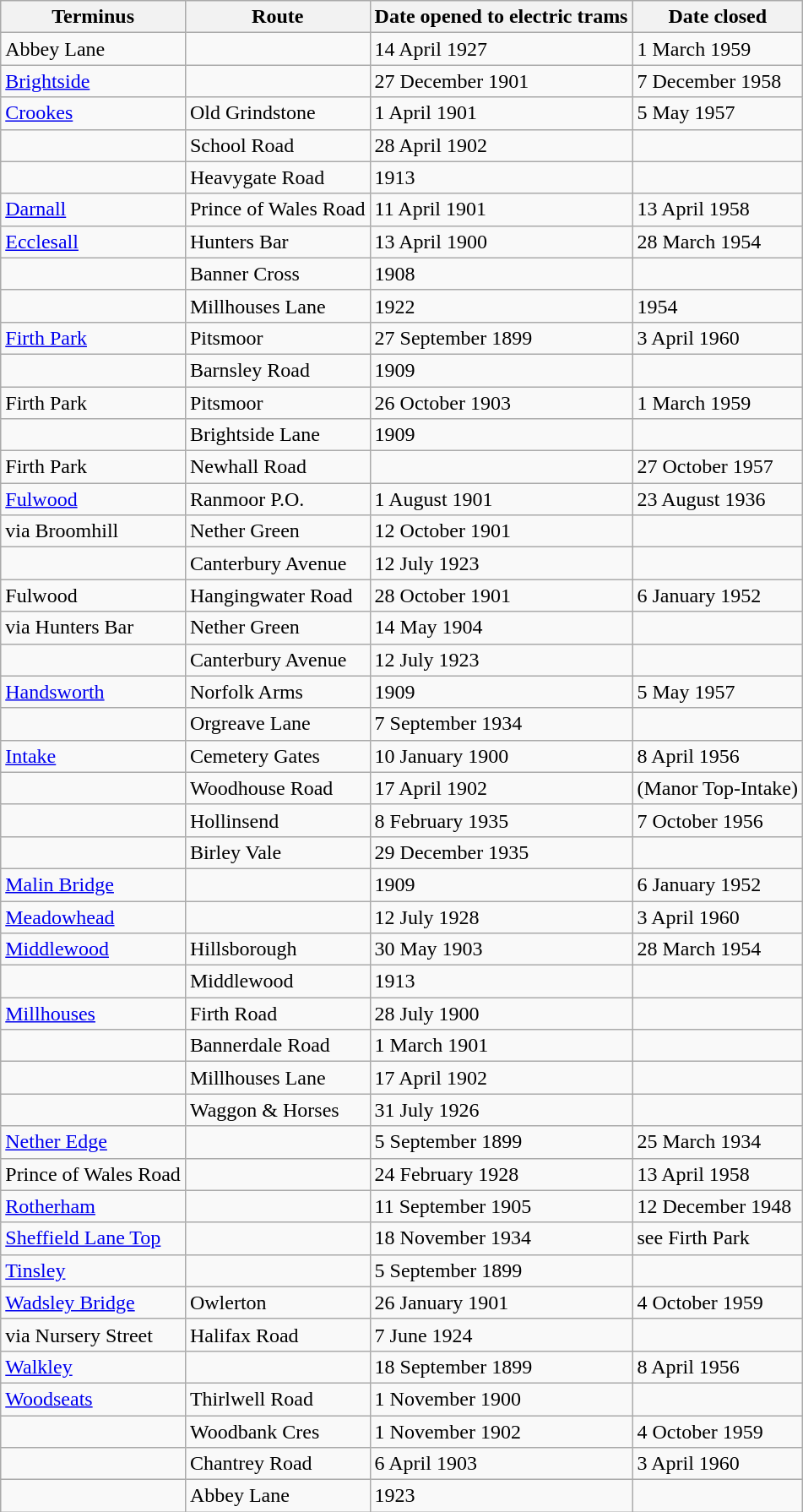<table class="wikitable sortable">
<tr>
<th>Terminus</th>
<th>Route</th>
<th>Date opened to electric trams</th>
<th>Date closed</th>
</tr>
<tr>
<td>Abbey Lane</td>
<td></td>
<td>14 April 1927</td>
<td>1 March 1959</td>
</tr>
<tr>
<td><a href='#'>Brightside</a></td>
<td></td>
<td>27 December 1901</td>
<td>7 December 1958</td>
</tr>
<tr>
<td><a href='#'>Crookes</a></td>
<td>Old Grindstone</td>
<td>1 April 1901</td>
<td>5 May 1957</td>
</tr>
<tr>
<td></td>
<td>School Road</td>
<td>28 April 1902</td>
<td></td>
</tr>
<tr>
<td></td>
<td>Heavygate Road</td>
<td>1913</td>
<td></td>
</tr>
<tr>
<td><a href='#'>Darnall</a></td>
<td>Prince of Wales Road</td>
<td>11 April 1901</td>
<td>13 April 1958</td>
</tr>
<tr>
<td><a href='#'>Ecclesall</a></td>
<td>Hunters Bar</td>
<td>13 April 1900</td>
<td>28 March 1954</td>
</tr>
<tr>
<td></td>
<td>Banner Cross</td>
<td>1908</td>
<td></td>
</tr>
<tr>
<td></td>
<td>Millhouses Lane</td>
<td>1922</td>
<td>1954</td>
</tr>
<tr>
<td><a href='#'>Firth Park</a></td>
<td>Pitsmoor</td>
<td>27 September 1899</td>
<td>3 April 1960</td>
</tr>
<tr>
<td></td>
<td>Barnsley Road</td>
<td>1909</td>
<td></td>
</tr>
<tr>
<td>Firth Park</td>
<td>Pitsmoor</td>
<td>26 October 1903</td>
<td>1 March 1959</td>
</tr>
<tr>
<td></td>
<td>Brightside Lane</td>
<td>1909</td>
<td></td>
</tr>
<tr>
<td>Firth Park</td>
<td>Newhall Road</td>
<td></td>
<td>27 October 1957</td>
</tr>
<tr>
<td><a href='#'>Fulwood</a></td>
<td>Ranmoor P.O.</td>
<td>1 August 1901</td>
<td>23 August 1936</td>
</tr>
<tr>
<td>via Broomhill</td>
<td>Nether Green</td>
<td>12 October 1901</td>
<td></td>
</tr>
<tr>
<td></td>
<td>Canterbury Avenue</td>
<td>12 July 1923</td>
<td></td>
</tr>
<tr>
<td>Fulwood</td>
<td>Hangingwater Road</td>
<td>28 October 1901</td>
<td>6 January 1952</td>
</tr>
<tr>
<td>via Hunters Bar</td>
<td>Nether Green</td>
<td>14 May 1904</td>
<td></td>
</tr>
<tr>
<td></td>
<td>Canterbury Avenue</td>
<td>12 July 1923</td>
<td></td>
</tr>
<tr>
<td><a href='#'>Handsworth</a></td>
<td>Norfolk Arms</td>
<td>1909</td>
<td>5 May 1957</td>
</tr>
<tr>
<td></td>
<td>Orgreave Lane</td>
<td>7 September 1934</td>
<td></td>
</tr>
<tr>
<td><a href='#'>Intake</a></td>
<td>Cemetery Gates</td>
<td>10 January 1900</td>
<td>8 April 1956</td>
</tr>
<tr>
<td></td>
<td>Woodhouse Road</td>
<td>17 April 1902</td>
<td>(Manor Top-Intake)</td>
</tr>
<tr>
<td></td>
<td>Hollinsend</td>
<td>8 February 1935</td>
<td>7 October 1956</td>
</tr>
<tr>
<td></td>
<td>Birley Vale</td>
<td>29 December 1935</td>
<td></td>
</tr>
<tr>
<td><a href='#'>Malin Bridge</a></td>
<td></td>
<td>1909</td>
<td>6 January 1952</td>
</tr>
<tr>
<td><a href='#'>Meadowhead</a></td>
<td></td>
<td>12 July 1928</td>
<td>3 April 1960</td>
</tr>
<tr>
<td><a href='#'>Middlewood</a></td>
<td>Hillsborough</td>
<td>30 May 1903</td>
<td>28 March 1954</td>
</tr>
<tr>
<td></td>
<td>Middlewood</td>
<td>1913</td>
<td></td>
</tr>
<tr>
<td><a href='#'>Millhouses</a></td>
<td>Firth Road</td>
<td>28 July 1900</td>
<td></td>
</tr>
<tr>
<td></td>
<td>Bannerdale Road</td>
<td>1 March 1901</td>
<td></td>
</tr>
<tr>
<td></td>
<td>Millhouses Lane</td>
<td>17 April 1902</td>
<td></td>
</tr>
<tr>
<td></td>
<td>Waggon & Horses</td>
<td>31 July 1926</td>
<td></td>
</tr>
<tr>
<td><a href='#'>Nether Edge</a></td>
<td></td>
<td>5 September 1899</td>
<td>25 March 1934</td>
</tr>
<tr>
<td>Prince of Wales Road</td>
<td></td>
<td>24 February 1928</td>
<td>13 April 1958</td>
</tr>
<tr>
<td><a href='#'>Rotherham</a></td>
<td></td>
<td>11 September 1905</td>
<td>12 December 1948</td>
</tr>
<tr>
<td><a href='#'>Sheffield Lane Top</a></td>
<td></td>
<td>18 November 1934</td>
<td>see Firth Park</td>
</tr>
<tr>
<td><a href='#'>Tinsley</a></td>
<td></td>
<td>5 September 1899</td>
<td></td>
</tr>
<tr>
<td><a href='#'>Wadsley Bridge</a></td>
<td>Owlerton</td>
<td>26 January 1901</td>
<td>4 October 1959</td>
</tr>
<tr>
<td>via Nursery Street</td>
<td>Halifax Road</td>
<td>7 June 1924</td>
<td></td>
</tr>
<tr>
<td><a href='#'>Walkley</a></td>
<td></td>
<td>18 September 1899</td>
<td>8 April 1956</td>
</tr>
<tr>
<td><a href='#'>Woodseats</a></td>
<td>Thirlwell Road</td>
<td>1 November 1900</td>
<td></td>
</tr>
<tr>
<td></td>
<td>Woodbank Cres</td>
<td>1 November 1902</td>
<td>4 October 1959</td>
</tr>
<tr>
<td></td>
<td>Chantrey Road</td>
<td>6 April 1903</td>
<td>3 April 1960</td>
</tr>
<tr>
<td></td>
<td>Abbey Lane</td>
<td>1923</td>
<td></td>
</tr>
</table>
